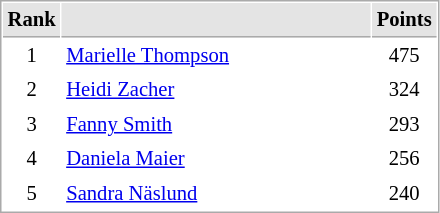<table cellspacing="1" cellpadding="3" style="border:1px solid #aaa; font-size:86%;">
<tr style="background:#e4e4e4;">
<th style="border-bottom:1px solid #aaa; width:10px;">Rank</th>
<th style="border-bottom:1px solid #aaa; width:200px;"></th>
<th style="border-bottom:1px solid #aaa; width:20px;">Points</th>
</tr>
<tr>
<td align=center>1</td>
<td> <a href='#'>Marielle Thompson</a></td>
<td align=center>475</td>
</tr>
<tr>
<td align=center>2</td>
<td> <a href='#'>Heidi Zacher</a></td>
<td align=center>324</td>
</tr>
<tr>
<td align=center>3</td>
<td> <a href='#'>Fanny Smith</a></td>
<td align=center>293</td>
</tr>
<tr>
<td align=center>4</td>
<td> <a href='#'>Daniela Maier</a></td>
<td align=center>256</td>
</tr>
<tr>
<td align=center>5</td>
<td> <a href='#'>Sandra Näslund</a></td>
<td align=center>240</td>
</tr>
</table>
